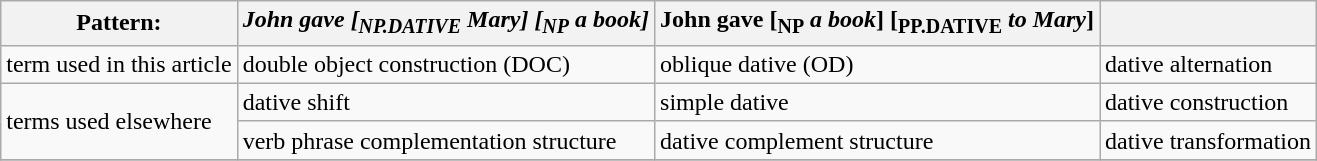<table class="wikitable">
<tr>
<th>Pattern:</th>
<th><em>John <strong>gave<strong><em> [<sub>NP.DATIVE</sub> </em>Mary<em>] [<sub>NP</sub> </em>a book<em>]</th>
<th></em>John </strong>gave</em></strong> [<sub>NP</sub> <em>a book</em>] [<sub>PP.DATIVE</sub> <em>to Mary</em>]</th>
<th></th>
</tr>
<tr>
<td>term used in this article</td>
<td>double object construction (DOC)</td>
<td>oblique dative (OD)</td>
<td>dative alternation</td>
</tr>
<tr>
<td rowspan="2">terms used elsewhere</td>
<td>dative shift</td>
<td>simple dative</td>
<td>dative construction</td>
</tr>
<tr>
<td>verb phrase complementation structure</td>
<td>dative complement structure</td>
<td>dative transformation</td>
</tr>
<tr>
</tr>
</table>
